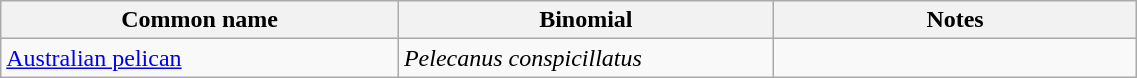<table style="width:60%;" class="wikitable">
<tr>
<th width=35%>Common name</th>
<th width=33%>Binomial</th>
<th width=32%>Notes</th>
</tr>
<tr>
<td><a href='#'>Australian pelican</a></td>
<td><em>Pelecanus conspicillatus</em></td>
<td></td>
</tr>
</table>
